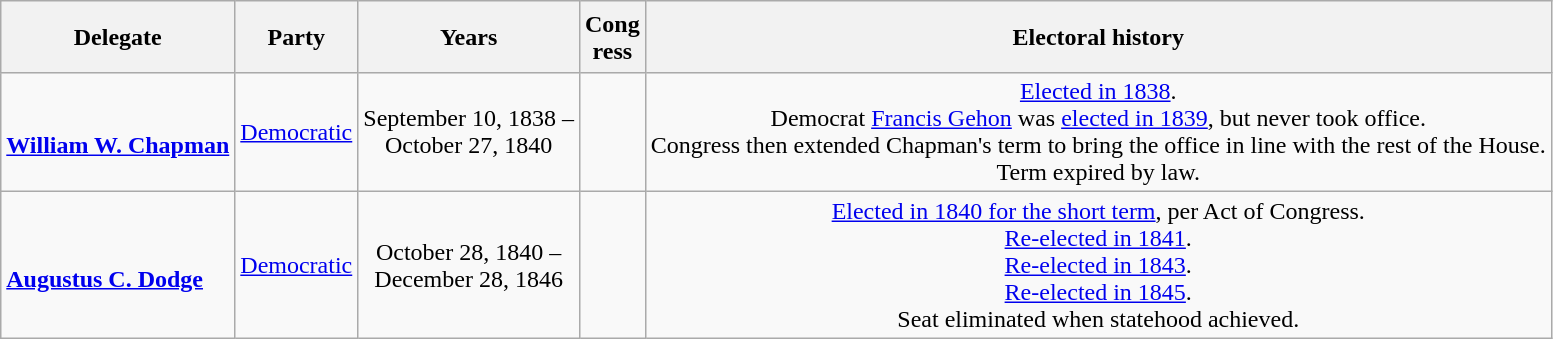<table class=wikitable style="text-align:center">
<tr style="height:3em">
<th>Delegate<br></th>
<th>Party</th>
<th>Years</th>
<th>Cong<br>ress</th>
<th>Electoral history</th>
</tr>
<tr style="height:3em">
<td align=left><br><strong><a href='#'>William W. Chapman</a></strong><br></td>
<td><a href='#'>Democratic</a></td>
<td nowrap>September 10, 1838 –<br>October 27, 1840</td>
<td></td>
<td><a href='#'>Elected in 1838</a>.<br>Democrat <a href='#'>Francis Gehon</a> was <a href='#'>elected in 1839</a>, but never took office.<br>Congress then extended Chapman's term to bring the office in line with the rest of the House.<br>Term expired by law.</td>
</tr>
<tr style="height:3em">
<td align=left><br><strong><a href='#'>Augustus C. Dodge</a></strong><br></td>
<td><a href='#'>Democratic</a></td>
<td nowrap>October 28, 1840 –<br>December 28, 1846</td>
<td></td>
<td><a href='#'>Elected in 1840 for the short term</a>, per Act of Congress.<br><a href='#'>Re-elected in 1841</a>.<br><a href='#'>Re-elected in 1843</a>.<br><a href='#'>Re-elected in 1845</a>.<br>Seat eliminated when statehood achieved.</td>
</tr>
</table>
